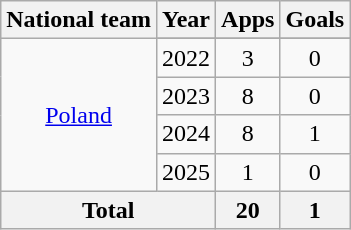<table class="wikitable" style="text-align:center">
<tr>
<th>National team</th>
<th>Year</th>
<th>Apps</th>
<th>Goals</th>
</tr>
<tr>
<td rowspan="5"><a href='#'>Poland</a></td>
</tr>
<tr>
<td>2022</td>
<td>3</td>
<td>0</td>
</tr>
<tr>
<td>2023</td>
<td>8</td>
<td>0</td>
</tr>
<tr>
<td>2024</td>
<td>8</td>
<td>1</td>
</tr>
<tr>
<td>2025</td>
<td>1</td>
<td>0</td>
</tr>
<tr>
<th colspan="2">Total</th>
<th>20</th>
<th>1</th>
</tr>
</table>
